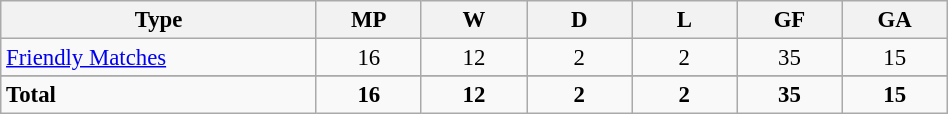<table class="wikitable" width=50% style="font-size: 95%">
<tr>
<th width=15%>Type</th>
<th width=5%>MP</th>
<th width=5%>W</th>
<th width=5%>D</th>
<th width=5%>L</th>
<th width=5%>GF</th>
<th width=5%>GA</th>
</tr>
<tr>
<td><a href='#'>Friendly Matches</a></td>
<td align=center>16</td>
<td align=center>12</td>
<td align=center>2</td>
<td align=center>2</td>
<td align=center>35</td>
<td align=center>15</td>
</tr>
<tr>
</tr>
<tr>
<td><strong>Total</strong></td>
<td align=center><strong>16</strong></td>
<td align=center><strong>12</strong></td>
<td align=center><strong>2</strong></td>
<td align=center><strong>2</strong></td>
<td align=center><strong>35</strong></td>
<td align=center><strong>15</strong></td>
</tr>
</table>
